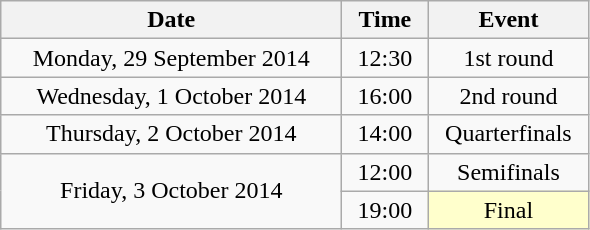<table class = "wikitable" style="text-align:center;">
<tr>
<th width=220>Date</th>
<th width=50>Time</th>
<th width=100>Event</th>
</tr>
<tr>
<td>Monday, 29 September 2014</td>
<td>12:30</td>
<td>1st round</td>
</tr>
<tr>
<td>Wednesday, 1 October 2014</td>
<td>16:00</td>
<td>2nd round</td>
</tr>
<tr>
<td>Thursday, 2 October 2014</td>
<td>14:00</td>
<td>Quarterfinals</td>
</tr>
<tr>
<td rowspan=2>Friday, 3 October 2014</td>
<td>12:00</td>
<td>Semifinals</td>
</tr>
<tr>
<td>19:00</td>
<td bgcolor=ffffcc>Final</td>
</tr>
</table>
